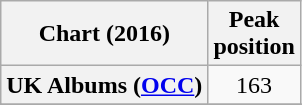<table class="wikitable sortable plainrowheaders" style="text-align:center">
<tr>
<th scope="col">Chart (2016)</th>
<th scope="col">Peak<br> position</th>
</tr>
<tr>
<th scope="row">UK Albums (<a href='#'>OCC</a>)</th>
<td>163</td>
</tr>
<tr>
</tr>
<tr>
</tr>
<tr>
</tr>
<tr>
</tr>
<tr>
</tr>
<tr>
</tr>
<tr>
</tr>
</table>
